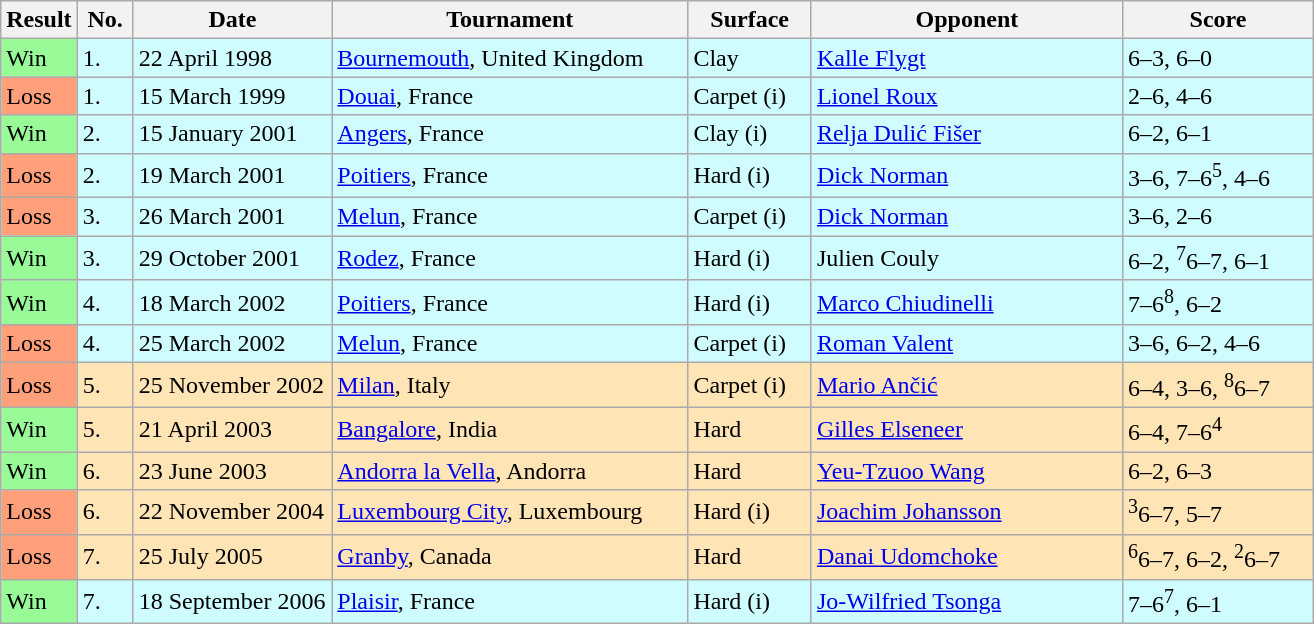<table class="sortable wikitable">
<tr>
<th width=40>Result</th>
<th width=30>No.</th>
<th width=125>Date</th>
<th width=230>Tournament</th>
<th width=75>Surface</th>
<th width=200>Opponent</th>
<th width=120>Score</th>
</tr>
<tr bgcolor="CFFCFF">
<td style="background:#98fb98;">Win</td>
<td>1.</td>
<td>22 April 1998</td>
<td><a href='#'>Bournemouth</a>, United Kingdom</td>
<td>Clay</td>
<td> <a href='#'>Kalle Flygt</a></td>
<td>6–3, 6–0</td>
</tr>
<tr bgcolor="CFFCFF">
<td style="background:#ffa07a;">Loss</td>
<td>1.</td>
<td>15 March 1999</td>
<td><a href='#'>Douai</a>, France</td>
<td>Carpet (i)</td>
<td> <a href='#'>Lionel Roux</a></td>
<td>2–6, 4–6</td>
</tr>
<tr bgcolor="CFFCFF">
<td style="background:#98fb98;">Win</td>
<td>2.</td>
<td>15 January 2001</td>
<td><a href='#'>Angers</a>, France</td>
<td>Clay (i)</td>
<td> <a href='#'>Relja Dulić Fišer</a></td>
<td>6–2, 6–1</td>
</tr>
<tr bgcolor="CFFCFF">
<td style="background:#ffa07a;">Loss</td>
<td>2.</td>
<td>19 March 2001</td>
<td><a href='#'>Poitiers</a>, France</td>
<td>Hard (i)</td>
<td> <a href='#'>Dick Norman</a></td>
<td>3–6, 7–6<sup>5</sup>, 4–6</td>
</tr>
<tr bgcolor="CFFCFF">
<td style="background:#ffa07a;">Loss</td>
<td>3.</td>
<td>26 March 2001</td>
<td><a href='#'>Melun</a>, France</td>
<td>Carpet (i)</td>
<td> <a href='#'>Dick Norman</a></td>
<td>3–6, 2–6</td>
</tr>
<tr bgcolor="CFFCFF">
<td style="background:#98fb98;">Win</td>
<td>3.</td>
<td>29 October 2001</td>
<td><a href='#'>Rodez</a>, France</td>
<td>Hard (i)</td>
<td> Julien Couly</td>
<td>6–2, <sup>7</sup>6–7, 6–1</td>
</tr>
<tr bgcolor="CFFCFF">
<td style="background:#98fb98;">Win</td>
<td>4.</td>
<td>18 March 2002</td>
<td><a href='#'>Poitiers</a>, France</td>
<td>Hard (i)</td>
<td> <a href='#'>Marco Chiudinelli</a></td>
<td>7–6<sup>8</sup>, 6–2</td>
</tr>
<tr bgcolor="CFFCFF">
<td style="background:#ffa07a;">Loss</td>
<td>4.</td>
<td>25 March 2002</td>
<td><a href='#'>Melun</a>, France</td>
<td>Carpet (i)</td>
<td> <a href='#'>Roman Valent</a></td>
<td>3–6, 6–2, 4–6</td>
</tr>
<tr bgcolor="moccasin">
<td style="background:#ffa07a;">Loss</td>
<td>5.</td>
<td>25 November 2002</td>
<td><a href='#'>Milan</a>, Italy</td>
<td>Carpet (i)</td>
<td> <a href='#'>Mario Ančić</a></td>
<td>6–4, 3–6, <sup>8</sup>6–7</td>
</tr>
<tr bgcolor="moccasin">
<td style="background:#98fb98;">Win</td>
<td>5.</td>
<td>21 April 2003</td>
<td><a href='#'>Bangalore</a>, India</td>
<td>Hard</td>
<td> <a href='#'>Gilles Elseneer</a></td>
<td>6–4, 7–6<sup>4</sup></td>
</tr>
<tr bgcolor="moccasin">
<td style="background:#98fb98;">Win</td>
<td>6.</td>
<td>23 June 2003</td>
<td><a href='#'>Andorra la Vella</a>, Andorra</td>
<td>Hard</td>
<td> <a href='#'>Yeu-Tzuoo Wang</a></td>
<td>6–2, 6–3</td>
</tr>
<tr bgcolor="moccasin">
<td style="background:#ffa07a;">Loss</td>
<td>6.</td>
<td>22 November 2004</td>
<td><a href='#'>Luxembourg City</a>, Luxembourg</td>
<td>Hard (i)</td>
<td> <a href='#'>Joachim Johansson</a></td>
<td><sup>3</sup>6–7, 5–7</td>
</tr>
<tr bgcolor="moccasin">
<td style="background:#ffa07a;">Loss</td>
<td>7.</td>
<td>25 July 2005</td>
<td><a href='#'>Granby</a>, Canada</td>
<td>Hard</td>
<td> <a href='#'>Danai Udomchoke</a></td>
<td><sup>6</sup>6–7, 6–2, <sup>2</sup>6–7</td>
</tr>
<tr bgcolor="CFFCFF">
<td style="background:#98fb98;">Win</td>
<td>7.</td>
<td>18 September 2006</td>
<td><a href='#'>Plaisir</a>, France</td>
<td>Hard (i)</td>
<td> <a href='#'>Jo-Wilfried Tsonga</a></td>
<td>7–6<sup>7</sup>, 6–1</td>
</tr>
</table>
